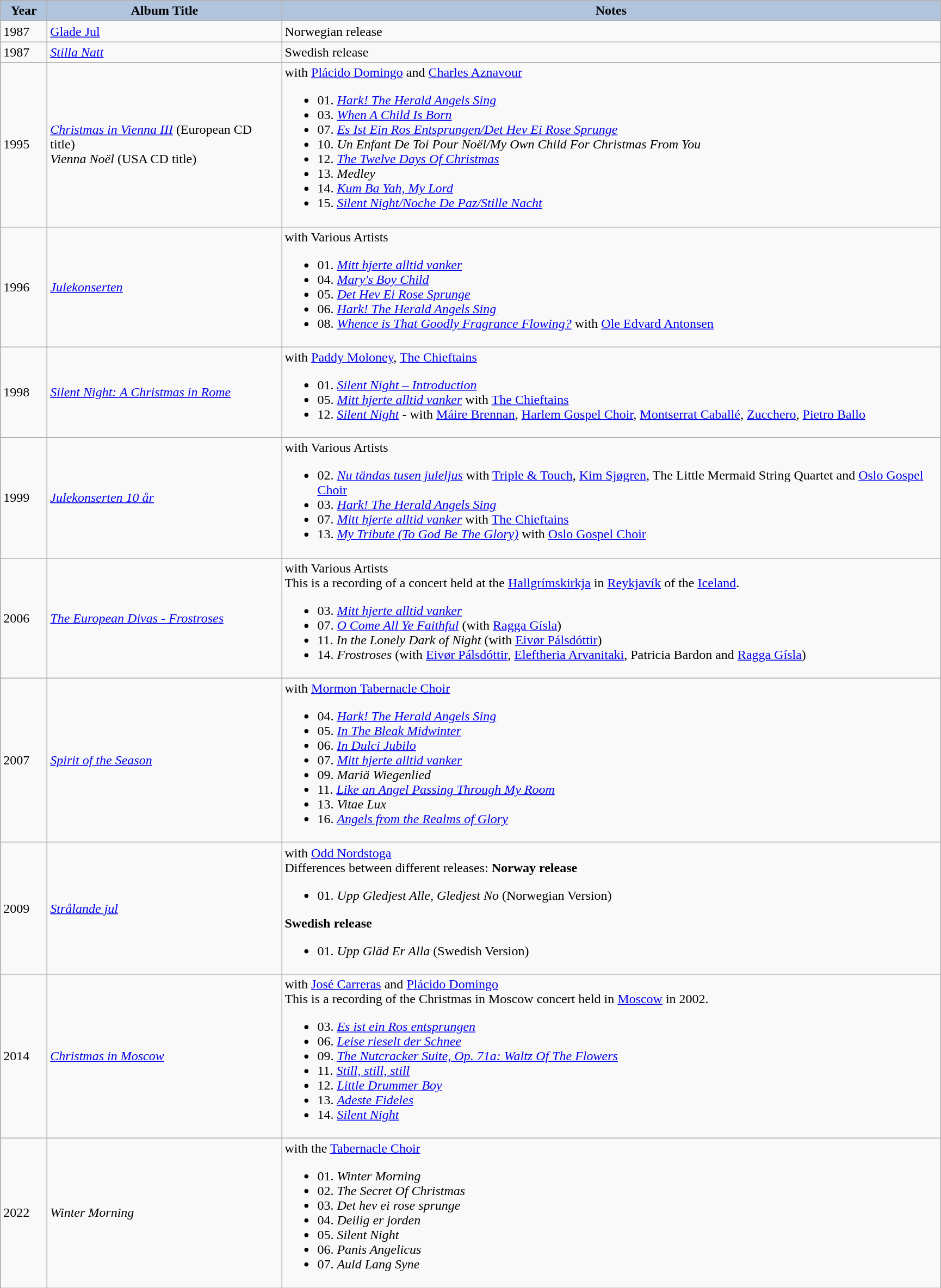<table class="wikitable">
<tr>
<th style="background:#B0C4DE;" width="50">Year</th>
<th style="background:#B0C4DE;" width="280">Album Title</th>
<th style="background:#B0C4DE;" width="800">Notes</th>
</tr>
<tr>
<td>1987</td>
<td><a href='#'>Glade Jul</a></td>
<td>Norwegian release</td>
</tr>
<tr>
<td>1987</td>
<td><em><a href='#'>Stilla Natt</a></em></td>
<td>Swedish release</td>
</tr>
<tr>
<td>1995</td>
<td><em><a href='#'>Christmas in Vienna III</a></em> (European CD title)<br><em>Vienna Noël</em> (USA CD title)</td>
<td>with <a href='#'>Plácido Domingo</a> and <a href='#'>Charles Aznavour</a><br><ul><li>01. <em><a href='#'>Hark! The Herald Angels Sing</a></em></li><li>03. <em><a href='#'>When A Child Is Born</a></em></li><li>07. <em><a href='#'>Es Ist Ein Ros Entsprungen/Det Hev Ei Rose Sprunge</a></em></li><li>10. <em>Un Enfant De Toi Pour Noël/My Own Child For Christmas From You</em></li><li>12. <em><a href='#'>The Twelve Days Of Christmas</a></em></li><li>13. <em>Medley</em></li><li>14. <em><a href='#'>Kum Ba Yah, My Lord</a></em></li><li>15. <em><a href='#'>Silent Night/Noche De Paz/Stille Nacht</a></em></li></ul></td>
</tr>
<tr>
<td>1996</td>
<td><em><a href='#'>Julekonserten</a></em></td>
<td>with Various Artists<br><ul><li>01. <em><a href='#'>Mitt hjerte alltid vanker</a></em></li><li>04. <em><a href='#'>Mary's Boy Child</a></em></li><li>05. <em><a href='#'>Det Hev Ei Rose Sprunge</a></em></li><li>06. <em><a href='#'>Hark! The Herald Angels Sing</a></em></li><li>08. <em><a href='#'>Whence is That Goodly Fragrance Flowing?</a></em> with <a href='#'>Ole Edvard Antonsen</a></li></ul></td>
</tr>
<tr>
<td>1998</td>
<td><em><a href='#'>Silent Night: A Christmas in Rome</a></em></td>
<td>with <a href='#'>Paddy Moloney</a>, <a href='#'>The Chieftains</a><br><ul><li>01. <em><a href='#'>Silent Night – Introduction</a></em></li><li>05. <em><a href='#'>Mitt hjerte alltid vanker</a></em> with <a href='#'>The Chieftains</a></li><li>12. <em><a href='#'>Silent Night</a></em> - with <a href='#'>Máire Brennan</a>, <a href='#'>Harlem Gospel Choir</a>, <a href='#'>Montserrat Caballé</a>, <a href='#'>Zucchero</a>, <a href='#'>Pietro Ballo</a></li></ul></td>
</tr>
<tr>
<td>1999</td>
<td><em><a href='#'>Julekonserten 10 år</a></em></td>
<td>with Various Artists<br><ul><li>02. <em><a href='#'>Nu tändas tusen juleljus</a></em> with <a href='#'>Triple & Touch</a>, <a href='#'>Kim Sjøgren</a>, The Little Mermaid String Quartet and <a href='#'>Oslo Gospel Choir</a></li><li>03. <em><a href='#'>Hark! The Herald Angels Sing</a></em></li><li>07. <em><a href='#'>Mitt hjerte alltid vanker</a></em> with <a href='#'>The Chieftains</a></li><li>13. <em><a href='#'>My Tribute (To God Be The Glory)</a></em> with <a href='#'>Oslo Gospel Choir</a></li></ul></td>
</tr>
<tr>
<td>2006</td>
<td><em><a href='#'>The European Divas - Frostroses</a></em></td>
<td>with Various Artists<br>This is a recording of a concert held at the <a href='#'>Hallgrímskirkja</a> in <a href='#'>Reykjavík</a> of the <a href='#'>Iceland</a>.
<ul><li>03. <em><a href='#'>Mitt hjerte alltid vanker</a></em></li><li>07. <em><a href='#'>O Come All Ye Faithful</a></em> (with <a href='#'>Ragga Gísla</a>)</li><li>11. <em>In the Lonely Dark of Night</em> (with <a href='#'>Eivør Pálsdóttir</a>)</li><li>14. <em>Frostroses</em> (with <a href='#'>Eivør Pálsdóttir</a>, <a href='#'>Eleftheria Arvanitaki</a>, Patricia Bardon and <a href='#'>Ragga Gísla</a>)</li></ul></td>
</tr>
<tr>
<td>2007</td>
<td><em><a href='#'>Spirit of the Season</a></em></td>
<td>with <a href='#'>Mormon Tabernacle Choir</a><br><ul><li>04. <em><a href='#'>Hark! The Herald Angels Sing</a></em></li><li>05. <em><a href='#'>In The Bleak Midwinter</a></em></li><li>06. <em><a href='#'>In Dulci Jubilo</a></em></li><li>07. <em><a href='#'>Mitt hjerte alltid vanker</a></em></li><li>09. <em>Mariä Wiegenlied</em></li><li>11. <em><a href='#'>Like an Angel Passing Through My Room</a></em></li><li>13. <em>Vitae Lux</em></li><li>16. <em><a href='#'>Angels from the Realms of Glory</a></em></li></ul></td>
</tr>
<tr>
<td>2009</td>
<td><em><a href='#'>Strålande jul</a></em></td>
<td>with <a href='#'>Odd Nordstoga</a><br>Differences between different releases:

<strong>Norway release</strong><ul><li>01. <em>Upp Gledjest Alle, Gledjest No</em> (Norwegian Version)</li></ul><strong>Swedish release</strong><ul><li>01. <em>Upp Gläd Er Alla</em> (Swedish Version)</li></ul></td>
</tr>
<tr>
<td>2014</td>
<td><em><a href='#'>Christmas in Moscow</a></em></td>
<td>with <a href='#'>José Carreras</a> and <a href='#'>Plácido Domingo</a><br>This is a recording of the Christmas in Moscow concert held in <a href='#'>Moscow</a> in 2002.
<ul><li>03. <em><a href='#'>Es ist ein Ros entsprungen</a></em></li><li>06. <em><a href='#'>Leise rieselt der Schnee</a></em></li><li>09. <em><a href='#'>The Nutcracker Suite, Op. 71a: Waltz Of The Flowers</a></em></li><li>11. <em><a href='#'>Still, still, still</a></em></li><li>12. <em><a href='#'>Little Drummer Boy</a></em></li><li>13. <em><a href='#'>Adeste Fideles</a></em></li><li>14. <em><a href='#'>Silent Night</a></em></li></ul></td>
</tr>
<tr>
<td>2022</td>
<td><em>Winter Morning</em></td>
<td>with the <a href='#'>Tabernacle Choir</a><br><ul><li>01. <em>Winter Morning</em></li><li>02. <em>The Secret Of Christmas</em></li><li>03. <em>Det hev ei rose sprunge</em></li><li>04. <em>Deilig er jorden</em></li><li>05. <em>Silent Night</em></li><li>06. <em>Panis Angelicus</em></li><li>07. <em>Auld Lang Syne</em></li></ul></td>
</tr>
</table>
